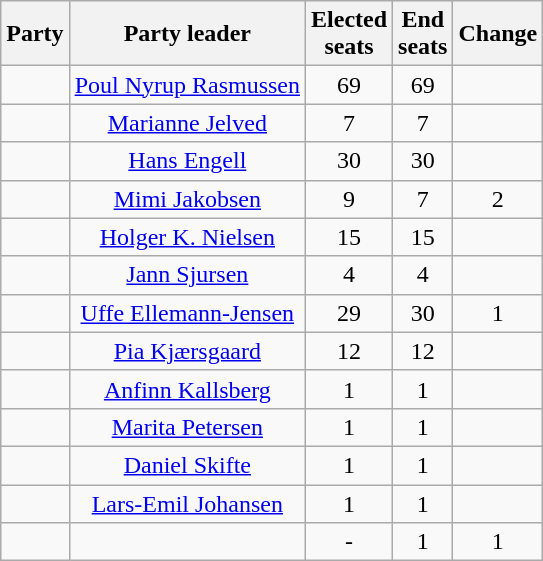<table class="wikitable sortable" style="text-align: center;">
<tr>
<th>Party</th>
<th>Party leader</th>
<th>Elected<br>seats</th>
<th>End<br>seats</th>
<th>Change</th>
</tr>
<tr>
<td data-sort-value="A" style="text-align: left;"></td>
<td><a href='#'>Poul Nyrup Rasmussen</a></td>
<td>69</td>
<td>69</td>
<td data-sort-value="0"></td>
</tr>
<tr>
<td data-sort-value="B" style="text-align: left;"></td>
<td><a href='#'>Marianne Jelved</a></td>
<td>7</td>
<td>7</td>
<td data-sort-value="0"></td>
</tr>
<tr>
<td data-sort-value="C" style="text-align: left;"></td>
<td><a href='#'>Hans Engell</a></td>
<td>30</td>
<td>30</td>
<td data-sort-value="0"></td>
</tr>
<tr>
<td data-sort-value="D" style="text-align: left;"></td>
<td><a href='#'>Mimi Jakobsen</a></td>
<td>9</td>
<td>7</td>
<td data-sort-value="-2"> 2</td>
</tr>
<tr>
<td data-sort-value="F" style="text-align: left;"></td>
<td><a href='#'>Holger K. Nielsen</a></td>
<td>15</td>
<td>15</td>
<td data-sort-value="0"></td>
</tr>
<tr>
<td data-sort-value="Q" style="text-align: left;"></td>
<td><a href='#'>Jann Sjursen</a></td>
<td>4</td>
<td>4</td>
<td data-sort-value="0"></td>
</tr>
<tr>
<td data-sort-value="V" style="text-align: left;"></td>
<td><a href='#'>Uffe Ellemann-Jensen</a></td>
<td>29</td>
<td>30</td>
<td data-sort-value="1"> 1</td>
</tr>
<tr>
<td data-sort-value="Z" style="text-align: left;"></td>
<td><a href='#'>Pia Kjærsgaard</a></td>
<td>12</td>
<td>12</td>
<td data-sort-value="0"></td>
</tr>
<tr>
<td data-sort-value="FF" style="text-align: left;"></td>
<td><a href='#'>Anfinn Kallsberg</a></td>
<td>1</td>
<td>1</td>
<td data-sort-value="0"></td>
</tr>
<tr>
<td data-sort-value="JF" style="text-align: left;"></td>
<td><a href='#'>Marita Petersen</a></td>
<td>1</td>
<td>1</td>
<td data-sort-value="0"></td>
</tr>
<tr>
<td data-sort-value="AT" style="text-align: left;"></td>
<td><a href='#'>Daniel Skifte</a></td>
<td>1</td>
<td>1</td>
<td data-sort-value="0"></td>
</tr>
<tr>
<td data-sort-value="SI" style="text-align: left;"></td>
<td><a href='#'>Lars-Emil Johansen</a></td>
<td>1</td>
<td>1</td>
<td data-sort-value="0"></td>
</tr>
<tr>
<td data-sort-value="ZZZZ" style="text-align: left;"></td>
<td></td>
<td>-</td>
<td>1</td>
<td data-sort-value="1"> 1</td>
</tr>
</table>
